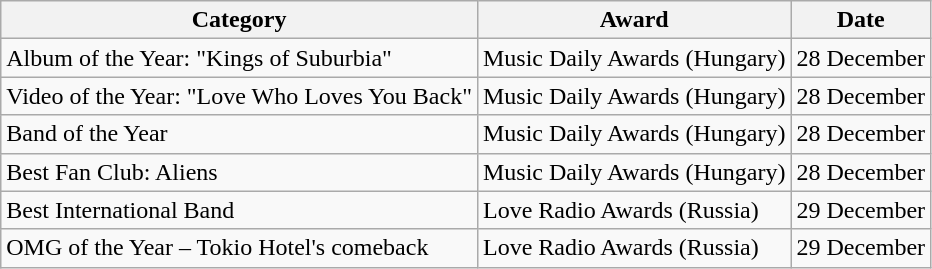<table class="wikitable">
<tr>
<th>Category</th>
<th>Award</th>
<th>Date</th>
</tr>
<tr>
<td>Album of the Year: "Kings of Suburbia"</td>
<td>Music Daily Awards (Hungary)</td>
<td>28 December</td>
</tr>
<tr>
<td>Video of the Year: "Love Who Loves You Back"</td>
<td>Music Daily Awards (Hungary)</td>
<td>28 December</td>
</tr>
<tr>
<td>Band of the Year</td>
<td>Music Daily Awards (Hungary)</td>
<td>28 December</td>
</tr>
<tr>
<td>Best Fan Club: Aliens</td>
<td>Music Daily Awards (Hungary)</td>
<td>28 December</td>
</tr>
<tr>
<td>Best International Band</td>
<td>Love Radio Awards (Russia)</td>
<td>29 December</td>
</tr>
<tr>
<td>OMG of the Year – Tokio Hotel's comeback</td>
<td>Love Radio Awards (Russia)</td>
<td>29 December</td>
</tr>
</table>
